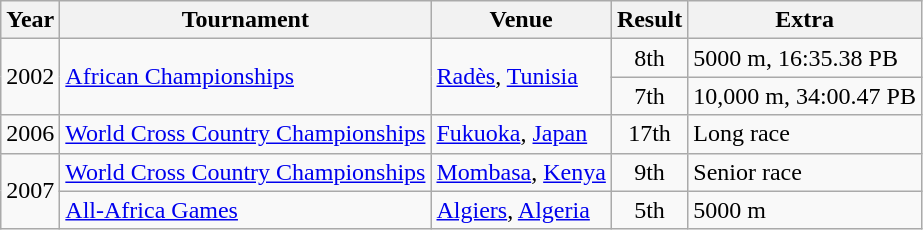<table class=wikitable>
<tr>
<th>Year</th>
<th>Tournament</th>
<th>Venue</th>
<th>Result</th>
<th>Extra</th>
</tr>
<tr>
<td rowspan=2>2002</td>
<td rowspan=2><a href='#'>African Championships</a></td>
<td rowspan=2><a href='#'>Radès</a>, <a href='#'>Tunisia</a></td>
<td align="center">8th</td>
<td>5000 m, 16:35.38 PB</td>
</tr>
<tr>
<td align="center">7th</td>
<td>10,000 m, 34:00.47 PB</td>
</tr>
<tr>
<td>2006</td>
<td><a href='#'>World Cross Country Championships</a></td>
<td><a href='#'>Fukuoka</a>, <a href='#'>Japan</a></td>
<td align="center">17th</td>
<td>Long race</td>
</tr>
<tr>
<td rowspan=2>2007</td>
<td><a href='#'>World Cross Country Championships</a></td>
<td><a href='#'>Mombasa</a>, <a href='#'>Kenya</a></td>
<td align="center">9th</td>
<td>Senior race</td>
</tr>
<tr>
<td><a href='#'>All-Africa Games</a></td>
<td><a href='#'>Algiers</a>, <a href='#'>Algeria</a></td>
<td align="center">5th</td>
<td>5000 m</td>
</tr>
</table>
